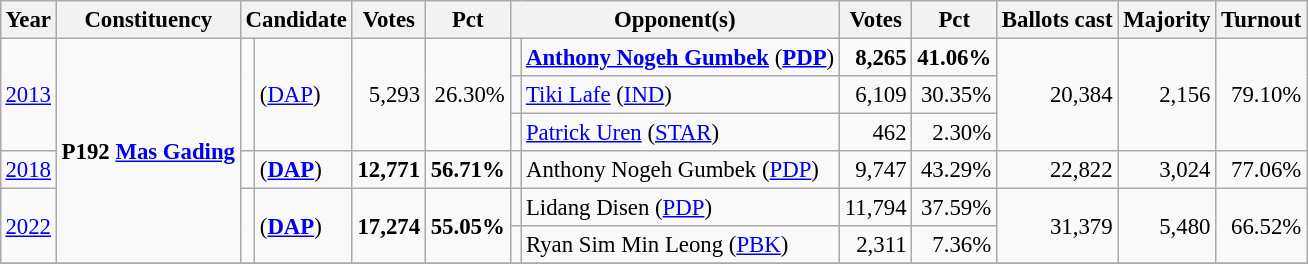<table class="wikitable" style="margin:0.5em ; font-size:95%">
<tr>
<th>Year</th>
<th>Constituency</th>
<th colspan=2>Candidate</th>
<th>Votes</th>
<th>Pct</th>
<th colspan=2>Opponent(s)</th>
<th>Votes</th>
<th>Pct</th>
<th>Ballots cast</th>
<th>Majority</th>
<th>Turnout</th>
</tr>
<tr>
<td rowspan="3"><a href='#'>2013</a></td>
<td rowspan="6"><strong>P192 <a href='#'>Mas Gading</a></strong></td>
<td rowspan="3" ></td>
<td rowspan="3"> (<a href='#'>DAP</a>)</td>
<td rowspan="3" style="text-align:right;">5,293</td>
<td rowspan="3" style="text-align:right;">26.30%</td>
<td></td>
<td><strong><a href='#'>Anthony Nogeh Gumbek</a></strong> (<a href='#'><strong>PDP</strong></a>)</td>
<td style="text-align:right;"><strong>8,265</strong></td>
<td style="text-align:right;"><strong>41.06%</strong></td>
<td rowspan="3" style="text-align:right;">20,384</td>
<td rowspan="3" style="text-align:right;">2,156</td>
<td rowspan="3" style="text-align:right;">79.10%</td>
</tr>
<tr>
<td></td>
<td><a href='#'>Tiki Lafe</a> (<a href='#'>IND</a>)</td>
<td style="text-align:right;">6,109</td>
<td style="text-align:right;">30.35%</td>
</tr>
<tr>
<td></td>
<td><a href='#'>Patrick Uren</a> (<a href='#'>STAR</a>)</td>
<td style="text-align:right;">462</td>
<td style="text-align:right;">2.30%</td>
</tr>
<tr>
<td><a href='#'>2018</a></td>
<td></td>
<td><strong></strong> (<a href='#'><strong>DAP</strong></a>)</td>
<td style="text-align:right;"><strong>12,771</strong></td>
<td style="text-align:right;"><strong>56.71%</strong></td>
<td></td>
<td>Anthony Nogeh Gumbek (<a href='#'>PDP</a>)</td>
<td style="text-align:right;">9,747</td>
<td style="text-align:right;">43.29%</td>
<td style="text-align:right;">22,822</td>
<td style="text-align:right;">3,024</td>
<td style="text-align:right;">77.06%</td>
</tr>
<tr>
<td rowspan="2"><a href='#'>2022</a></td>
<td rowspan="2" ></td>
<td rowspan="2"><strong></strong> (<a href='#'><strong>DAP</strong></a>)</td>
<td rowspan="2" style="text-align:right;"><strong>17,274</strong></td>
<td rowspan="2" style="text-align:right;"><strong>55.05%</strong></td>
<td></td>
<td>Lidang Disen (<a href='#'>PDP</a>)</td>
<td style="text-align:right;">11,794</td>
<td style="text-align:right;">37.59%</td>
<td rowspan="2" style="text-align:right;">31,379</td>
<td rowspan="2" style="text-align:right;">5,480</td>
<td rowspan="2" style="text-align:right;">66.52%</td>
</tr>
<tr>
<td bgcolor=></td>
<td>Ryan Sim Min Leong (<a href='#'>PBK</a>)</td>
<td style="text-align:right;">2,311</td>
<td style="text-align:right;">7.36%</td>
</tr>
<tr>
</tr>
</table>
